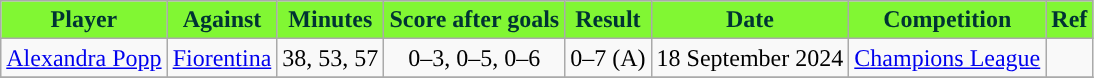<table class="wikitable">
<tr>
<th style="background:#81F733; color:#003333; ">Player</th>
<th style="background:#81F733; color:#003333; ">Against</th>
<th style="background:#81F733; color:#003333; text-align:center; ">Minutes</th>
<th style="background:#81F733; color:#003333; text-align:center; ">Score after goals</th>
<th style="background:#81F733; color:#003333; text-align:center; ">Result</th>
<th style="background:#81F733; color:#003333; ">Date</th>
<th style="background:#81F733; color:#003333; text-align:center; ">Competition</th>
<th style="background:#81F733; color:#003333; ">Ref</th>
</tr>
<tr>
<td> <a href='#'>Alexandra Popp</a></td>
<td><a href='#'>Fiorentina</a></td>
<td style="text-align:center">38, 53, 57</td>
<td style="text-align:center">0–3, 0–5, 0–6</td>
<td style="text-align:center">0–7 (A)</td>
<td>18 September 2024</td>
<td><a href='#'>Champions League</a></td>
<td></td>
</tr>
<tr>
</tr>
</table>
